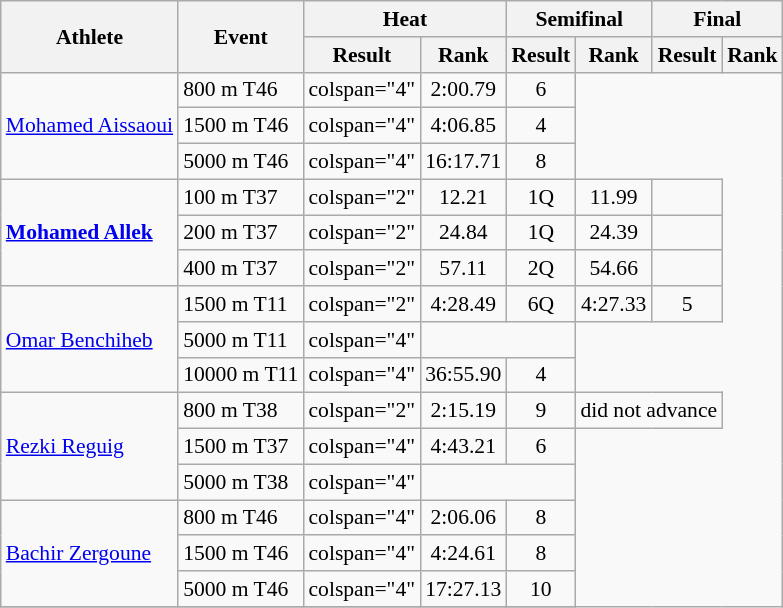<table class="wikitable" style="text-align:center; font-size:90%">
<tr>
<th rowspan="2">Athlete</th>
<th rowspan="2">Event</th>
<th colspan="2">Heat</th>
<th colspan="2">Semifinal</th>
<th colspan="2">Final</th>
</tr>
<tr>
<th>Result</th>
<th>Rank</th>
<th>Result</th>
<th>Rank</th>
<th>Result</th>
<th>Rank</th>
</tr>
<tr>
<td align="left" rowspan="3"><a href='#'>Mohamed Aissaoui</a></td>
<td align=left>800 m T46</td>
<td>colspan="4" </td>
<td>2:00.79</td>
<td>6</td>
</tr>
<tr>
<td align=left>1500 m T46</td>
<td>colspan="4" </td>
<td>4:06.85</td>
<td>4</td>
</tr>
<tr>
<td align=left>5000 m T46</td>
<td>colspan="4" </td>
<td>16:17.71</td>
<td>8</td>
</tr>
<tr>
<td align="left" rowspan="3"><strong><a href='#'>Mohamed Allek</a></strong></td>
<td align=left>100 m T37</td>
<td>colspan="2" </td>
<td>12.21</td>
<td>1Q</td>
<td>11.99 <strong></strong></td>
<td></td>
</tr>
<tr>
<td align=left>200 m T37</td>
<td>colspan="2" </td>
<td>24.84</td>
<td>1Q</td>
<td>24.39</td>
<td></td>
</tr>
<tr>
<td align=left>400 m T37</td>
<td>colspan="2" </td>
<td>57.11</td>
<td>2Q</td>
<td>54.66 <strong></strong></td>
<td></td>
</tr>
<tr>
<td align="left" rowspan="3"><a href='#'>Omar Benchiheb</a></td>
<td align=left>1500 m T11</td>
<td>colspan="2" </td>
<td>4:28.49</td>
<td>6Q</td>
<td>4:27.33</td>
<td>5</td>
</tr>
<tr>
<td align=left>5000 m T11</td>
<td>colspan="4" </td>
<td colspan=2></td>
</tr>
<tr>
<td align=left>10000 m T11</td>
<td>colspan="4" </td>
<td>36:55.90</td>
<td>4</td>
</tr>
<tr>
<td align="left" rowspan="3"><a href='#'>Rezki Reguig</a></td>
<td align=left>800 m T38</td>
<td>colspan="2" </td>
<td>2:15.19</td>
<td>9</td>
<td colspan=2>did not advance</td>
</tr>
<tr>
<td align=left>1500 m T37</td>
<td>colspan="4" </td>
<td>4:43.21</td>
<td>6</td>
</tr>
<tr>
<td align=left>5000 m T38</td>
<td>colspan="4" </td>
<td colspan=2></td>
</tr>
<tr>
<td align="left" rowspan="3"><a href='#'>Bachir Zergoune</a></td>
<td align=left>800 m T46</td>
<td>colspan="4" </td>
<td>2:06.06</td>
<td>8</td>
</tr>
<tr>
<td align=left>1500 m T46</td>
<td>colspan="4" </td>
<td>4:24.61</td>
<td>8</td>
</tr>
<tr>
<td align=left>5000 m T46</td>
<td>colspan="4" </td>
<td>17:27.13</td>
<td>10</td>
</tr>
<tr>
</tr>
</table>
